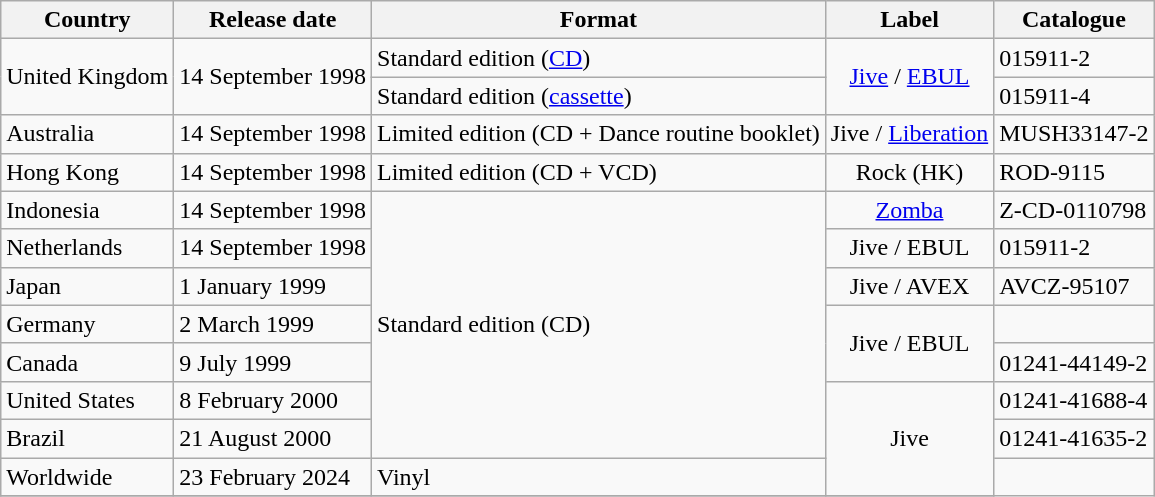<table class="wikitable">
<tr>
<th>Country</th>
<th>Release date</th>
<th>Format</th>
<th>Label</th>
<th>Catalogue</th>
</tr>
<tr>
<td rowspan=2>United Kingdom</td>
<td rowspan=2>14 September 1998</td>
<td>Standard edition (<a href='#'>CD</a>)</td>
<td rowspan="2" style="text-align:center;"><a href='#'>Jive</a> / <a href='#'>EBUL</a></td>
<td>015911-2</td>
</tr>
<tr>
<td>Standard edition (<a href='#'>cassette</a>)</td>
<td>015911-4</td>
</tr>
<tr>
<td>Australia</td>
<td>14 September 1998</td>
<td>Limited edition (CD + Dance routine booklet)</td>
<td align=center>Jive / <a href='#'>Liberation</a></td>
<td>MUSH33147-2</td>
</tr>
<tr>
<td>Hong Kong</td>
<td>14 September 1998</td>
<td>Limited edition (CD + VCD)</td>
<td align=center>Rock (HK)</td>
<td>ROD-9115</td>
</tr>
<tr>
<td>Indonesia</td>
<td>14 September 1998</td>
<td rowspan=7>Standard edition (CD)</td>
<td align=center><a href='#'>Zomba</a></td>
<td>Z-CD-0110798</td>
</tr>
<tr>
<td>Netherlands</td>
<td>14 September 1998</td>
<td align=center>Jive / EBUL</td>
<td>015911-2</td>
</tr>
<tr>
<td>Japan</td>
<td>1 January 1999</td>
<td align=center>Jive / AVEX</td>
<td>AVCZ-95107</td>
</tr>
<tr>
<td>Germany</td>
<td>2 March 1999</td>
<td rowspan="2" style="text-align:center;">Jive / EBUL</td>
<td></td>
</tr>
<tr>
<td>Canada</td>
<td>9 July 1999</td>
<td>01241-44149-2</td>
</tr>
<tr>
<td>United States</td>
<td>8 February 2000</td>
<td rowspan="3" style="text-align:center;">Jive</td>
<td>01241-41688-4</td>
</tr>
<tr>
<td>Brazil</td>
<td>21 August 2000</td>
<td>01241-41635-2</td>
</tr>
<tr>
<td>Worldwide</td>
<td>23 February 2024</td>
<td>Vinyl</td>
</tr>
<tr>
</tr>
</table>
